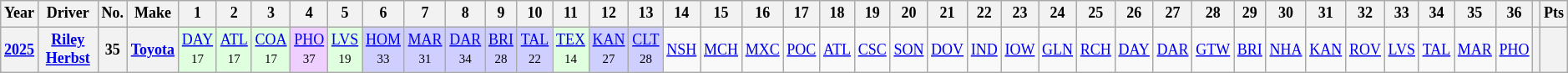<table class="wikitable" style="text-align:center; font-size:75%">
<tr>
<th>Year</th>
<th>Driver</th>
<th>No.</th>
<th>Make</th>
<th>1</th>
<th>2</th>
<th>3</th>
<th>4</th>
<th>5</th>
<th>6</th>
<th>7</th>
<th>8</th>
<th>9</th>
<th>10</th>
<th>11</th>
<th>12</th>
<th>13</th>
<th>14</th>
<th>15</th>
<th>16</th>
<th>17</th>
<th>18</th>
<th>19</th>
<th>20</th>
<th>21</th>
<th>22</th>
<th>23</th>
<th>24</th>
<th>25</th>
<th>26</th>
<th>27</th>
<th>28</th>
<th>29</th>
<th>30</th>
<th>31</th>
<th>32</th>
<th>33</th>
<th>34</th>
<th>35</th>
<th>36</th>
<th></th>
<th>Pts</th>
</tr>
<tr>
<th><a href='#'>2025</a></th>
<th><a href='#'>Riley Herbst</a></th>
<th>35</th>
<th><a href='#'>Toyota</a></th>
<td style="background:#DFFFDF;"><a href='#'>DAY</a><br><small>17</small></td>
<td style="background:#DFFFDF;"><a href='#'>ATL</a><br><small>17</small></td>
<td style="background:#DFFFDF;"><a href='#'>COA</a><br><small>17</small></td>
<td style="background:#EFCFFF;"><a href='#'>PHO</a><br><small>37</small></td>
<td style="background:#DFFFDF;"><a href='#'>LVS</a><br><small>19</small></td>
<td style="background:#CFCFFF;"><a href='#'>HOM</a><br><small>33</small></td>
<td style="background:#CFCFFF;"><a href='#'>MAR</a><br><small>31</small></td>
<td style="background:#CFCFFF;"><a href='#'>DAR</a><br><small>34</small></td>
<td style="background:#CFCFFF;"><a href='#'>BRI</a><br><small>28</small></td>
<td style="background:#CFCFFF;"><a href='#'>TAL</a><br><small>22</small></td>
<td style="background:#DFFFDF;"><a href='#'>TEX</a><br><small>14</small></td>
<td style="background:#CFCFFF;"><a href='#'>KAN</a><br><small>27</small></td>
<td style="background:#CFCFFF;"><a href='#'>CLT</a><br><small>28</small></td>
<td><a href='#'>NSH</a></td>
<td><a href='#'>MCH</a></td>
<td><a href='#'>MXC</a></td>
<td><a href='#'>POC</a></td>
<td><a href='#'>ATL</a></td>
<td><a href='#'>CSC</a></td>
<td><a href='#'>SON</a></td>
<td><a href='#'>DOV</a></td>
<td><a href='#'>IND</a></td>
<td><a href='#'>IOW</a></td>
<td><a href='#'>GLN</a></td>
<td><a href='#'>RCH</a></td>
<td><a href='#'>DAY</a></td>
<td><a href='#'>DAR</a></td>
<td><a href='#'>GTW</a></td>
<td><a href='#'>BRI</a></td>
<td><a href='#'>NHA</a></td>
<td><a href='#'>KAN</a></td>
<td><a href='#'>ROV</a></td>
<td><a href='#'>LVS</a></td>
<td><a href='#'>TAL</a></td>
<td><a href='#'>MAR</a></td>
<td><a href='#'>PHO</a></td>
<th></th>
<th></th>
</tr>
</table>
